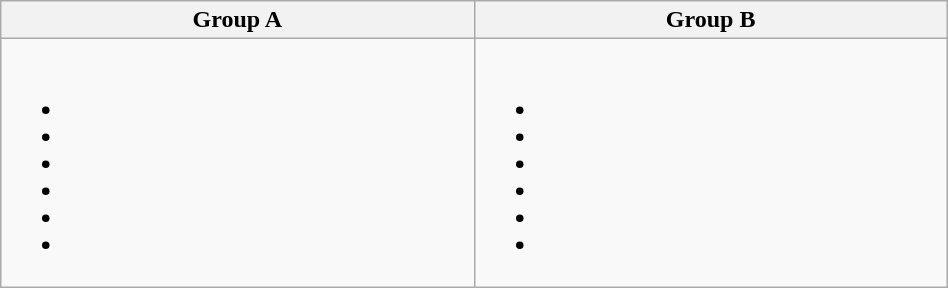<table class="wikitable" width=50%>
<tr>
<th width=25%>Group A</th>
<th width=25%>Group B</th>
</tr>
<tr>
<td><br><ul><li></li><li></li><li></li><li></li><li></li><li></li></ul></td>
<td><br><ul><li></li><li></li><li></li><li></li><li></li><li></li></ul></td>
</tr>
</table>
